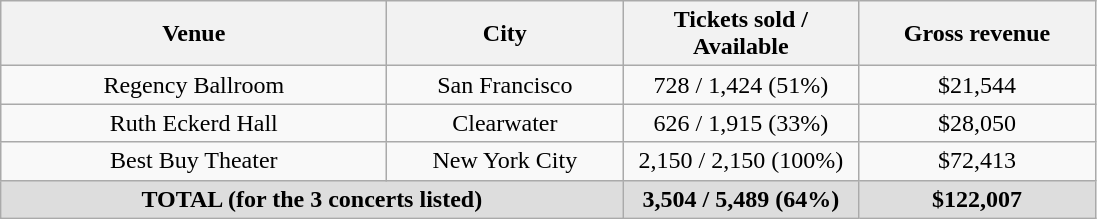<table class="wikitable" style="text-align:center">
<tr>
<th style="width:250px;">Venue</th>
<th style="width:150px;">City</th>
<th style="width:150px;">Tickets sold / Available</th>
<th style="width:150px;">Gross revenue</th>
</tr>
<tr>
<td>Regency Ballroom</td>
<td>San Francisco</td>
<td>728 / 1,424 (51%)</td>
<td>$21,544</td>
</tr>
<tr>
<td>Ruth Eckerd Hall</td>
<td>Clearwater</td>
<td>626 / 1,915 (33%)</td>
<td>$28,050</td>
</tr>
<tr>
<td>Best Buy Theater</td>
<td>New York City</td>
<td>2,150 / 2,150 (100%)</td>
<td>$72,413</td>
</tr>
<tr style="background:#ddd;">
<td colspan="2"><strong>TOTAL (for the 3 concerts listed)</strong></td>
<td><strong>3,504 / 5,489 (64%)</strong></td>
<td><strong>$122,007</strong></td>
</tr>
</table>
